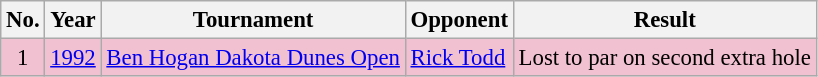<table class="wikitable" style="font-size:95%;">
<tr>
<th>No.</th>
<th>Year</th>
<th>Tournament</th>
<th>Opponent</th>
<th>Result</th>
</tr>
<tr style="background:#F2C1D1;">
<td align=center>1</td>
<td><a href='#'>1992</a></td>
<td><a href='#'>Ben Hogan Dakota Dunes Open</a></td>
<td> <a href='#'>Rick Todd</a></td>
<td>Lost to par on second extra hole</td>
</tr>
</table>
